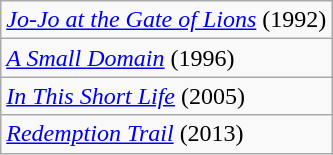<table class="wikitable">
<tr>
<td><em><a href='#'>Jo-Jo at the Gate of Lions</a></em> (1992)</td>
</tr>
<tr>
<td><em><a href='#'>A Small Domain</a></em> (1996)</td>
</tr>
<tr>
<td><em><a href='#'>In This Short Life</a></em> (2005)</td>
</tr>
<tr>
<td><em><a href='#'>Redemption Trail</a></em> (2013)</td>
</tr>
</table>
